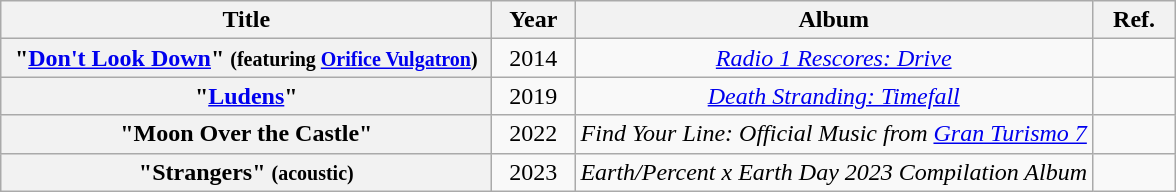<table class="wikitable plainrowheaders" style="text-align:center;">
<tr>
<th scope="col" style="width:20em;">Title</th>
<th scope="col" style="width:3em;">Year</th>
<th scope="col">Album</th>
<th scope="col" style="width:3em;">Ref.</th>
</tr>
<tr>
<th scope="row">"<a href='#'>Don't Look Down</a>" <small>(featuring <a href='#'>Orifice Vulgatron</a>)</small></th>
<td>2014</td>
<td><em><a href='#'>Radio 1 Rescores: Drive</a></em></td>
<td></td>
</tr>
<tr>
<th scope="row">"<a href='#'>Ludens</a>"</th>
<td>2019</td>
<td><em><a href='#'>Death Stranding: Timefall</a></em></td>
<td></td>
</tr>
<tr>
<th scope="row">"Moon Over the Castle"</th>
<td>2022</td>
<td><em>Find Your Line: Official Music from <a href='#'>Gran Turismo 7</a></em></td>
<td></td>
</tr>
<tr>
<th scope="row">"Strangers" <small>(acoustic)</small></th>
<td>2023</td>
<td><em>Earth/Percent x Earth Day 2023 Compilation Album</em></td>
<td></td>
</tr>
</table>
